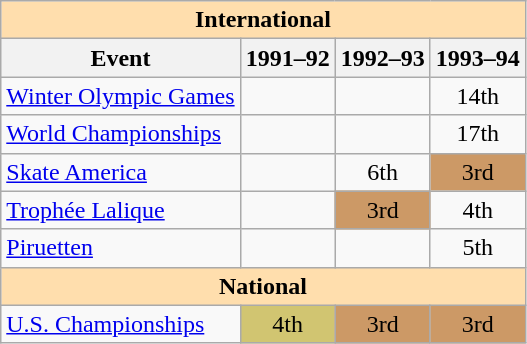<table class="wikitable" style="text-align:center">
<tr>
<th style="background-color: #ffdead; " colspan=4 align=center><strong>International</strong></th>
</tr>
<tr>
<th>Event</th>
<th>1991–92</th>
<th>1992–93</th>
<th>1993–94</th>
</tr>
<tr>
<td align=left><a href='#'>Winter Olympic Games</a></td>
<td></td>
<td></td>
<td>14th</td>
</tr>
<tr>
<td align=left><a href='#'>World Championships</a></td>
<td></td>
<td></td>
<td>17th</td>
</tr>
<tr>
<td align=left><a href='#'>Skate America</a></td>
<td></td>
<td>6th</td>
<td bgcolor=cc9966>3rd</td>
</tr>
<tr>
<td align=left><a href='#'>Trophée Lalique</a></td>
<td></td>
<td bgcolor=cc9966>3rd</td>
<td>4th</td>
</tr>
<tr>
<td align=left><a href='#'>Piruetten</a></td>
<td></td>
<td></td>
<td>5th</td>
</tr>
<tr>
<th style="background-color: #ffdead; " colspan=5 align=center><strong>National</strong></th>
</tr>
<tr>
<td align=left><a href='#'>U.S. Championships</a></td>
<td bgcolor=d1c571>4th</td>
<td bgcolor=cc9966>3rd</td>
<td bgcolor=cc9966>3rd</td>
</tr>
</table>
